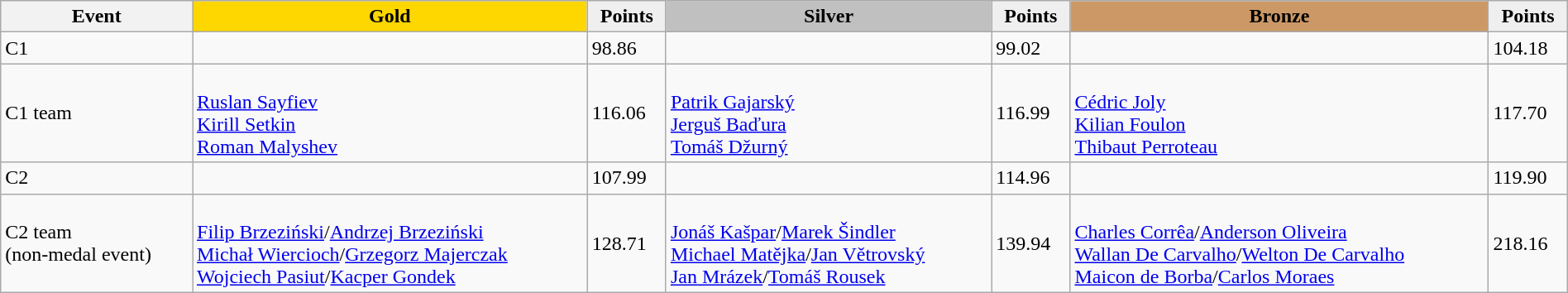<table class="wikitable" width=100%>
<tr>
<th>Event</th>
<td align=center bgcolor="gold"><strong>Gold</strong></td>
<td align=center bgcolor="EFEFEF"><strong>Points</strong></td>
<td align=center bgcolor="silver"><strong>Silver</strong></td>
<td align=center bgcolor="EFEFEF"><strong>Points</strong></td>
<td align=center bgcolor="CC9966"><strong>Bronze</strong></td>
<td align=center bgcolor="EFEFEF"><strong>Points</strong></td>
</tr>
<tr>
<td>C1</td>
<td></td>
<td>98.86</td>
<td></td>
<td>99.02</td>
<td></td>
<td>104.18</td>
</tr>
<tr>
<td>C1 team</td>
<td><br><a href='#'>Ruslan Sayfiev</a><br><a href='#'>Kirill Setkin</a><br><a href='#'>Roman Malyshev</a></td>
<td>116.06</td>
<td><br><a href='#'>Patrik Gajarský</a><br><a href='#'>Jerguš Baďura</a><br><a href='#'>Tomáš Džurný</a></td>
<td>116.99</td>
<td><br><a href='#'>Cédric Joly</a><br><a href='#'>Kilian Foulon</a><br><a href='#'>Thibaut Perroteau</a></td>
<td>117.70</td>
</tr>
<tr>
<td>C2</td>
<td></td>
<td>107.99</td>
<td></td>
<td>114.96</td>
<td></td>
<td>119.90</td>
</tr>
<tr>
<td>C2 team<br>(non-medal event)</td>
<td><br><a href='#'>Filip Brzeziński</a>/<a href='#'>Andrzej Brzeziński</a><br><a href='#'>Michał Wiercioch</a>/<a href='#'>Grzegorz Majerczak</a><br><a href='#'>Wojciech Pasiut</a>/<a href='#'>Kacper Gondek</a></td>
<td>128.71</td>
<td><br><a href='#'>Jonáš Kašpar</a>/<a href='#'>Marek Šindler</a><br><a href='#'>Michael Matějka</a>/<a href='#'>Jan Větrovský</a><br><a href='#'>Jan Mrázek</a>/<a href='#'>Tomáš Rousek</a></td>
<td>139.94</td>
<td><br><a href='#'>Charles Corrêa</a>/<a href='#'>Anderson Oliveira</a><br><a href='#'>Wallan De Carvalho</a>/<a href='#'>Welton De Carvalho</a><br><a href='#'>Maicon de Borba</a>/<a href='#'>Carlos Moraes</a></td>
<td>218.16</td>
</tr>
</table>
